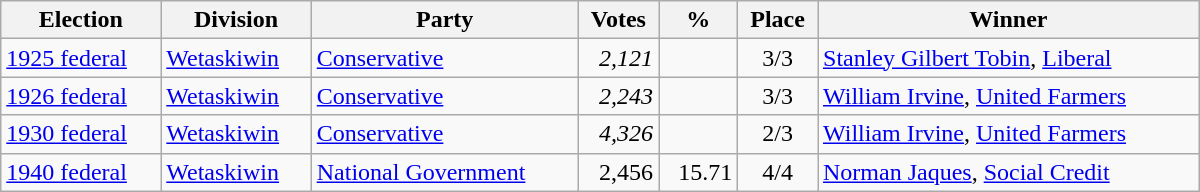<table class="wikitable" width="800">
<tr>
<th align="left">Election</th>
<th align="left">Division</th>
<th align="left">Party</th>
<th align="right">Votes</th>
<th align="right">%</th>
<th align="center">Place</th>
<th align="center">Winner</th>
</tr>
<tr>
<td align="left"><a href='#'>1925 federal</a></td>
<td align="left"><a href='#'>Wetaskiwin</a></td>
<td align="left"><a href='#'>Conservative</a></td>
<td align="right"><em>2,121</em></td>
<td align="right"></td>
<td align="center">3/3</td>
<td align="left"><a href='#'>Stanley Gilbert Tobin</a>, <a href='#'>Liberal</a></td>
</tr>
<tr>
<td align="left"><a href='#'>1926 federal</a></td>
<td align="left"><a href='#'>Wetaskiwin</a></td>
<td align="left"><a href='#'>Conservative</a></td>
<td align="right"><em>2,243</em></td>
<td align="right"></td>
<td align="center">3/3</td>
<td align="left"><a href='#'>William Irvine</a>, <a href='#'>United Farmers</a></td>
</tr>
<tr>
<td align="left"><a href='#'>1930 federal</a></td>
<td align="left"><a href='#'>Wetaskiwin</a></td>
<td align="left"><a href='#'>Conservative</a></td>
<td align="right"><em>4,326</em></td>
<td align="right"></td>
<td align="center">2/3</td>
<td align="left"><a href='#'>William Irvine</a>, <a href='#'>United Farmers</a></td>
</tr>
<tr>
<td align="left"><a href='#'>1940 federal</a></td>
<td align="left"><a href='#'>Wetaskiwin</a></td>
<td align="left"><a href='#'>National Government</a></td>
<td align="right">2,456</td>
<td align="right">15.71</td>
<td align="center">4/4</td>
<td align="left"><a href='#'>Norman Jaques</a>, <a href='#'>Social Credit</a></td>
</tr>
</table>
